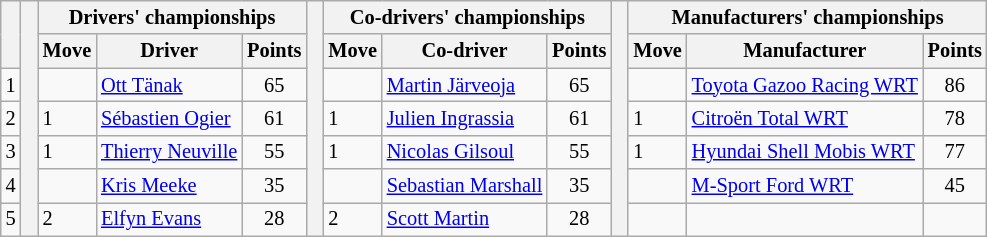<table class="wikitable" style="font-size:85%;">
<tr>
<th rowspan="2"></th>
<th rowspan="7" style="width:5px;"></th>
<th colspan="3">Drivers' championships</th>
<th rowspan="7" style="width:5px;"></th>
<th colspan="3">Co-drivers' championships</th>
<th rowspan="7" style="width:5px;"></th>
<th colspan="3">Manufacturers' championships</th>
</tr>
<tr>
<th>Move</th>
<th>Driver</th>
<th>Points</th>
<th>Move</th>
<th>Co-driver</th>
<th>Points</th>
<th>Move</th>
<th>Manufacturer</th>
<th>Points</th>
</tr>
<tr>
<td align="center">1</td>
<td></td>
<td><a href='#'>Ott Tänak</a></td>
<td align="center">65</td>
<td></td>
<td><a href='#'>Martin Järveoja</a></td>
<td align="center">65</td>
<td></td>
<td nowrap><a href='#'>Toyota Gazoo Racing WRT</a></td>
<td align="center">86</td>
</tr>
<tr>
<td align="center">2</td>
<td> 1</td>
<td nowrap><a href='#'>Sébastien Ogier</a></td>
<td align="center">61</td>
<td> 1</td>
<td><a href='#'>Julien Ingrassia</a></td>
<td align="center">61</td>
<td> 1</td>
<td><a href='#'>Citroën Total WRT</a></td>
<td align="center">78</td>
</tr>
<tr>
<td align="center">3</td>
<td> 1</td>
<td nowrap><a href='#'>Thierry Neuville</a></td>
<td align="center">55</td>
<td> 1</td>
<td><a href='#'>Nicolas Gilsoul</a></td>
<td align="center">55</td>
<td> 1</td>
<td><a href='#'>Hyundai Shell Mobis WRT</a></td>
<td align="center">77</td>
</tr>
<tr>
<td align="center">4</td>
<td></td>
<td><a href='#'>Kris Meeke</a></td>
<td align="center">35</td>
<td></td>
<td nowrap><a href='#'>Sebastian Marshall</a></td>
<td align="center">35</td>
<td></td>
<td><a href='#'>M-Sport Ford WRT</a></td>
<td align="center">45</td>
</tr>
<tr>
<td align="center">5</td>
<td> 2</td>
<td><a href='#'>Elfyn Evans</a></td>
<td align="center">28</td>
<td> 2</td>
<td><a href='#'>Scott Martin</a></td>
<td align="center">28</td>
<td></td>
<td></td>
<td></td>
</tr>
</table>
